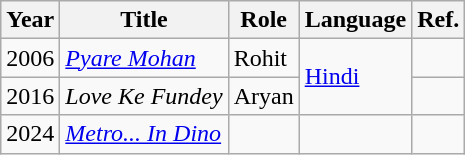<table class="wikitable sortable plainrowheaders">
<tr style="text-align:center;">
<th scope="col">Year</th>
<th scope="col">Title</th>
<th scope="col">Role</th>
<th scope="col">Language</th>
<th class="unsortable" scope="col">Ref.</th>
</tr>
<tr>
<td>2006</td>
<td><em><a href='#'>Pyare Mohan</a></em></td>
<td>Rohit</td>
<td rowspan="2"><a href='#'>Hindi</a></td>
<td></td>
</tr>
<tr>
<td>2016</td>
<td><em>Love Ke Fundey</em></td>
<td>Aryan</td>
<td></td>
</tr>
<tr>
<td>2024</td>
<td><em><a href='#'>Metro... In Dino</a></em></td>
<td></td>
<td></td>
<td></td>
</tr>
</table>
